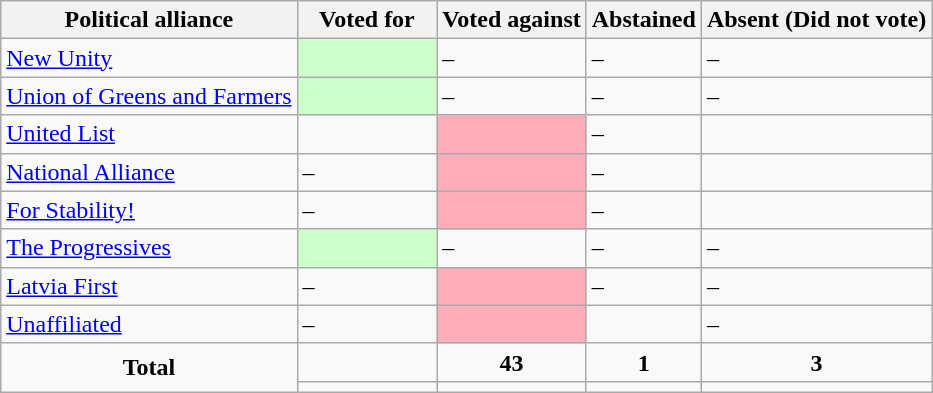<table class="wikitable">
<tr>
<th>Political alliance</th>
<th style="width:15%;">Voted for</th>
<th>Voted against</th>
<th>Abstained</th>
<th>Absent (Did not vote)</th>
</tr>
<tr>
<td> <a href='#'>New Unity</a></td>
<td style="background-color:#CCFFCC;"></td>
<td>–</td>
<td>–</td>
<td>–</td>
</tr>
<tr>
<td> <a href='#'>Union of Greens and Farmers</a></td>
<td style="background-color:#CCFFCC;"></td>
<td>–</td>
<td>–</td>
<td>–</td>
</tr>
<tr>
<td> <a href='#'>United List</a></td>
<td></td>
<td style="background-color:#FFAEB9;"></td>
<td>–</td>
<td></td>
</tr>
<tr>
<td> <a href='#'>National Alliance</a></td>
<td>–</td>
<td style="background-color:#FFAEB9;"></td>
<td>–</td>
<td></td>
</tr>
<tr>
<td> <a href='#'>For Stability!</a></td>
<td>–</td>
<td style="background-color:#FFAEB9;"></td>
<td>–</td>
<td></td>
</tr>
<tr>
<td> <a href='#'>The Progressives</a></td>
<td style="background-color:#CCFFCC;"></td>
<td>–</td>
<td>–</td>
<td>–</td>
</tr>
<tr>
<td> <a href='#'>Latvia First</a></td>
<td>–</td>
<td style="background-color:#FFAEB9;"></td>
<td>–</td>
<td>–</td>
</tr>
<tr>
<td> <a href='#'>Unaffiliated</a></td>
<td>–</td>
<td style="background-color:#FFAEB9;"></td>
<td></td>
<td>–</td>
</tr>
<tr>
<td style="text-align:center;" rowspan="2"><strong>Total</strong></td>
<td></td>
<td style="text-align:center;"><strong>43</strong></td>
<td style="text-align:center;"><strong>1</strong></td>
<td style="text-align:center;"><strong>3</strong></td>
</tr>
<tr>
<td style="text-align:center;"></td>
<td style="text-align:center;"></td>
<td style="text-align:center;"></td>
<td style="text-align:center;"></td>
</tr>
</table>
